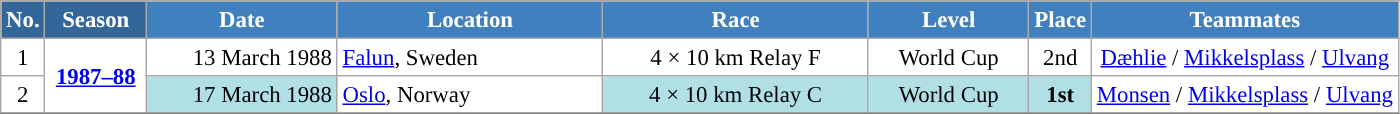<table class="wikitable sortable" style="font-size:95%; text-align:center; border:grey solid 1px; border-collapse:collapse; background:#ffffff;">
<tr style="background:#efefef;">
<th style="background-color:#369; color:white;">No.</th>
<th style="background-color:#369; color:white;">Season</th>
<th style="background-color:#4180be; color:white; width:120px;">Date</th>
<th style="background-color:#4180be; color:white; width:170px;">Location</th>
<th style="background-color:#4180be; color:white; width:170px;">Race</th>
<th style="background-color:#4180be; color:white; width:100px;">Level</th>
<th style="background-color:#4180be; color:white;">Place</th>
<th style="background-color:#4180be; color:white;">Teammates</th>
</tr>
<tr>
<td align=center>1</td>
<td rowspan=2 align=center><strong> <a href='#'>1987–88</a> </strong></td>
<td align=right>13 March 1988</td>
<td align=left> <a href='#'>Falun</a>, Sweden</td>
<td>4 × 10 km Relay F</td>
<td>World Cup</td>
<td>2nd</td>
<td><a href='#'>Dæhlie</a> / <a href='#'>Mikkelsplass</a> / <a href='#'>Ulvang</a></td>
</tr>
<tr>
<td align=center>2</td>
<td bgcolor="#BOEOE6" align=right>17 March 1988</td>
<td align=left> <a href='#'>Oslo</a>, Norway</td>
<td bgcolor="#BOEOE6">4 × 10 km Relay C</td>
<td bgcolor="#BOEOE6">World Cup</td>
<td bgcolor="#BOEOE6"><strong>1st</strong></td>
<td><a href='#'>Monsen</a> / <a href='#'>Mikkelsplass</a> / <a href='#'>Ulvang</a></td>
</tr>
<tr>
</tr>
</table>
